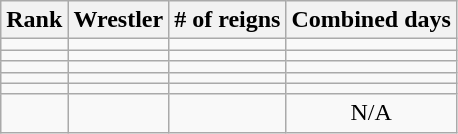<table class="wikitable sortable" style="text-align:center;">
<tr>
<th>Rank</th>
<th>Wrestler</th>
<th># of reigns</th>
<th>Combined days</th>
</tr>
<tr>
<td></td>
<td align="left"></td>
<td></td>
<td></td>
</tr>
<tr>
<td></td>
<td align="left"></td>
<td></td>
<td></td>
</tr>
<tr>
<td></td>
<td align="left"></td>
<td></td>
<td></td>
</tr>
<tr>
<td></td>
<td align="left"></td>
<td></td>
<td></td>
</tr>
<tr>
<td></td>
<td align="left"></td>
<td></td>
<td></td>
</tr>
<tr>
<td></td>
<td align="left"></td>
<td></td>
<td>N/A</td>
</tr>
</table>
